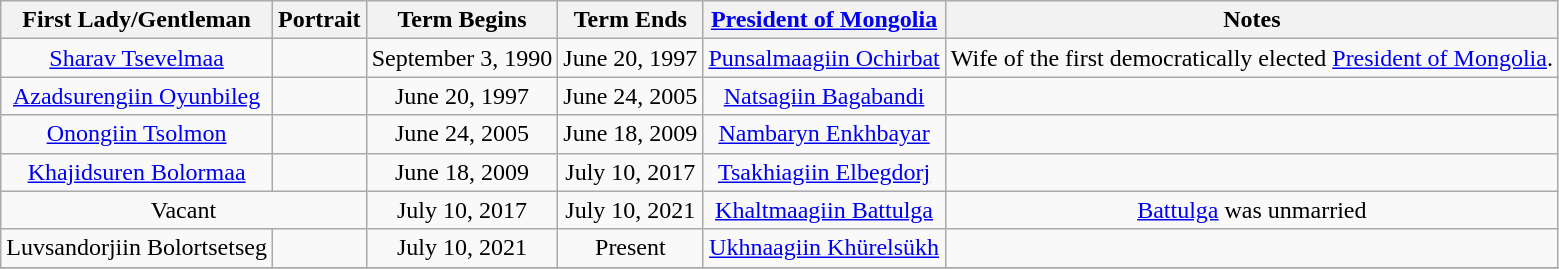<table class="wikitable" style="text-align:center">
<tr>
<th>First Lady/Gentleman</th>
<th>Portrait</th>
<th>Term Begins</th>
<th>Term Ends</th>
<th><a href='#'>President of Mongolia</a></th>
<th>Notes</th>
</tr>
<tr>
<td><a href='#'>Sharav Tsevelmaa</a></td>
<td></td>
<td>September 3, 1990</td>
<td>June 20, 1997</td>
<td><a href='#'>Punsalmaagiin Ochirbat</a></td>
<td>Wife of the first democratically elected <a href='#'>President of Mongolia</a>.</td>
</tr>
<tr>
<td><a href='#'>Azadsurengiin Oyunbileg</a></td>
<td></td>
<td>June 20, 1997</td>
<td>June 24, 2005</td>
<td><a href='#'>Natsagiin Bagabandi</a></td>
<td></td>
</tr>
<tr>
<td><a href='#'>Onongiin Tsolmon</a></td>
<td></td>
<td>June 24, 2005</td>
<td>June 18, 2009</td>
<td><a href='#'>Nambaryn Enkhbayar</a></td>
<td></td>
</tr>
<tr>
<td><a href='#'>Khajidsuren Bolormaa</a></td>
<td></td>
<td>June 18, 2009</td>
<td>July 10, 2017</td>
<td><a href='#'>Tsakhiagiin Elbegdorj</a></td>
<td></td>
</tr>
<tr>
<td colspan="2">Vacant</td>
<td>July 10, 2017</td>
<td>July 10, 2021</td>
<td><a href='#'>Khaltmaagiin Battulga</a></td>
<td><a href='#'>Battulga</a> was unmarried</td>
</tr>
<tr>
<td>Luvsandorjiin Bolortsetseg</td>
<td></td>
<td>July 10, 2021</td>
<td>Present</td>
<td><a href='#'>Ukhnaagiin Khürelsükh</a></td>
<td></td>
</tr>
<tr>
</tr>
</table>
